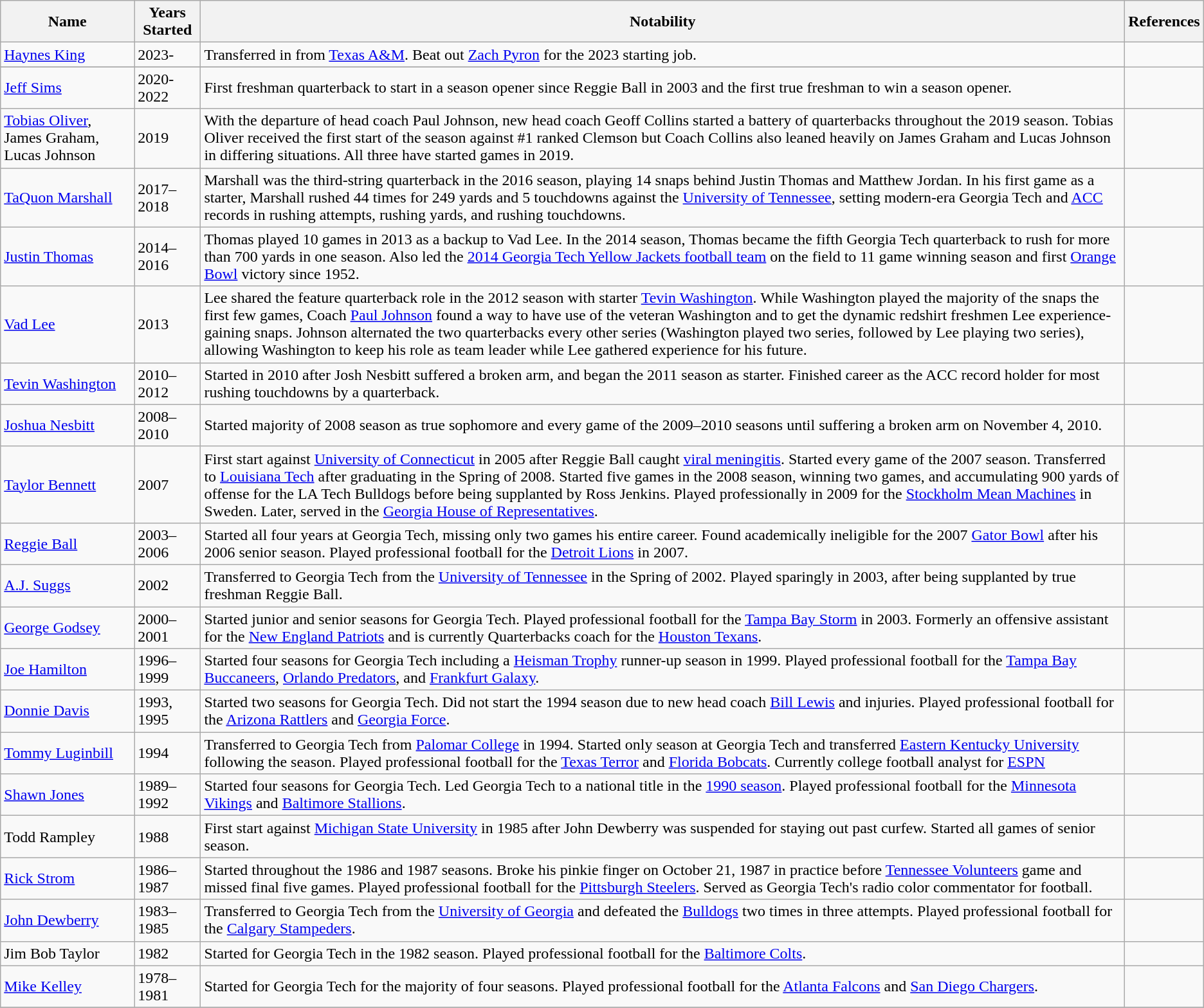<table class="wikitable sortable" style="text-align:left;">
<tr>
<th>Name</th>
<th>Years Started</th>
<th>Notability</th>
<th>References</th>
</tr>
<tr>
<td><a href='#'>Haynes King</a></td>
<td>2023-</td>
<td>Transferred in from <a href='#'>Texas A&M</a>. Beat out <a href='#'>Zach Pyron</a> for the 2023 starting job.</td>
</tr>
<tr>
</tr>
<tr>
<td><a href='#'>Jeff Sims</a></td>
<td>2020-2022</td>
<td>First freshman quarterback to start in a season opener since Reggie Ball in 2003 and the first true freshman to win a season opener.</td>
<td></td>
</tr>
<tr>
<td><a href='#'>Tobias Oliver</a>, James Graham, Lucas Johnson</td>
<td>2019</td>
<td>With the departure of head coach Paul Johnson, new head coach Geoff Collins started a battery of quarterbacks throughout the 2019 season. Tobias Oliver received the first start of the season against #1 ranked Clemson but Coach Collins also leaned heavily on James Graham and Lucas Johnson in differing situations. All three have started games in 2019.</td>
<td></td>
</tr>
<tr>
<td><a href='#'>TaQuon Marshall</a></td>
<td>2017–2018</td>
<td>Marshall was the third-string quarterback in the 2016 season, playing 14 snaps behind Justin Thomas and Matthew Jordan. In his first game as a starter, Marshall rushed 44 times for 249 yards and 5 touchdowns against the <a href='#'>University of Tennessee</a>, setting modern-era Georgia Tech and <a href='#'>ACC</a> records in rushing attempts, rushing yards, and rushing touchdowns.</td>
<td></td>
</tr>
<tr>
<td><a href='#'>Justin Thomas</a></td>
<td>2014–2016</td>
<td>Thomas played 10 games in 2013 as a backup to Vad Lee. In the 2014 season, Thomas became the fifth Georgia Tech quarterback to rush for more than 700 yards in one season. Also led the <a href='#'>2014 Georgia Tech Yellow Jackets football team</a> on the field to 11 game winning season and first <a href='#'>Orange Bowl</a> victory since 1952.</td>
<td></td>
</tr>
<tr>
<td><a href='#'>Vad Lee</a></td>
<td>2013</td>
<td>Lee shared the feature quarterback role in the 2012 season with starter <a href='#'>Tevin Washington</a>. While Washington played the majority of the snaps the first few games, Coach <a href='#'>Paul Johnson</a> found a way to have use of the veteran Washington and to get the dynamic redshirt freshmen Lee experience-gaining snaps. Johnson alternated the two quarterbacks every other series (Washington played two series, followed by Lee playing two series), allowing Washington to keep his role as team leader while Lee gathered experience for his future.</td>
<td></td>
</tr>
<tr>
<td><a href='#'>Tevin Washington</a></td>
<td>2010–2012</td>
<td>Started in 2010 after Josh Nesbitt suffered a broken arm, and began the 2011 season as starter. Finished career as the ACC record holder for most rushing touchdowns by a quarterback.</td>
<td></td>
</tr>
<tr>
<td><a href='#'>Joshua Nesbitt</a></td>
<td>2008–2010</td>
<td>Started majority of 2008 season as true sophomore and every game of the 2009–2010 seasons until suffering a broken arm on November 4, 2010.</td>
<td></td>
</tr>
<tr>
<td><a href='#'>Taylor Bennett</a></td>
<td>2007</td>
<td>First start against <a href='#'>University of Connecticut</a> in 2005 after Reggie Ball caught <a href='#'>viral meningitis</a>.  Started every game of the 2007 season. Transferred to <a href='#'>Louisiana Tech</a> after graduating in the Spring of 2008.  Started five games in the 2008 season, winning two games, and accumulating 900 yards of offense for the LA Tech Bulldogs before being supplanted by Ross Jenkins. Played professionally in 2009 for the <a href='#'>Stockholm Mean Machines</a> in Sweden. Later, served in the <a href='#'>Georgia House of Representatives</a>.</td>
<td></td>
</tr>
<tr>
<td><a href='#'>Reggie Ball</a></td>
<td>2003–2006</td>
<td>Started all four years at Georgia Tech, missing only two games his entire career.  Found academically ineligible for the 2007 <a href='#'>Gator Bowl</a> after his 2006 senior season.  Played professional football for the <a href='#'>Detroit Lions</a> in 2007.</td>
<td></td>
</tr>
<tr>
<td><a href='#'>A.J. Suggs</a></td>
<td>2002</td>
<td>Transferred to Georgia Tech from the <a href='#'>University of Tennessee</a> in the Spring of 2002.  Played sparingly in 2003, after being supplanted by true freshman Reggie Ball.</td>
<td></td>
</tr>
<tr>
<td><a href='#'>George Godsey</a></td>
<td>2000–2001</td>
<td>Started junior and senior seasons for Georgia Tech.  Played professional football for the <a href='#'>Tampa Bay Storm</a> in 2003.  Formerly an offensive assistant for the <a href='#'>New England Patriots</a> and is currently Quarterbacks coach for the <a href='#'>Houston Texans</a>.</td>
<td></td>
</tr>
<tr>
<td><a href='#'>Joe Hamilton</a></td>
<td>1996–1999</td>
<td>Started four seasons for Georgia Tech including a <a href='#'>Heisman Trophy</a> runner-up season in 1999.  Played professional football for the <a href='#'>Tampa Bay Buccaneers</a>, <a href='#'>Orlando Predators</a>, and <a href='#'>Frankfurt Galaxy</a>.</td>
<td></td>
</tr>
<tr>
<td><a href='#'>Donnie Davis</a></td>
<td>1993, 1995</td>
<td>Started two seasons for Georgia Tech.  Did not start the 1994 season due to new head coach <a href='#'>Bill Lewis</a> and injuries.  Played professional football for the <a href='#'>Arizona Rattlers</a> and <a href='#'>Georgia Force</a>.</td>
<td></td>
</tr>
<tr>
<td><a href='#'>Tommy Luginbill</a></td>
<td>1994</td>
<td>Transferred to Georgia Tech from <a href='#'>Palomar College</a> in 1994.  Started only season at Georgia Tech and transferred <a href='#'>Eastern Kentucky University</a> following the season.  Played professional football for the <a href='#'>Texas Terror</a> and <a href='#'>Florida Bobcats</a>.  Currently college football analyst for <a href='#'>ESPN</a></td>
<td></td>
</tr>
<tr>
<td><a href='#'>Shawn Jones</a></td>
<td>1989–1992</td>
<td>Started four seasons for Georgia Tech.  Led Georgia Tech to a national title in the <a href='#'>1990 season</a>.  Played professional football for the <a href='#'>Minnesota Vikings</a> and <a href='#'>Baltimore Stallions</a>.</td>
<td></td>
</tr>
<tr>
<td>Todd Rampley</td>
<td>1988</td>
<td>First start against <a href='#'>Michigan State University</a> in 1985 after John Dewberry was suspended for staying out past curfew.  Started all games of senior season.</td>
<td></td>
</tr>
<tr>
<td><a href='#'>Rick Strom</a></td>
<td>1986–1987</td>
<td>Started throughout the 1986 and 1987 seasons.  Broke his pinkie finger on October 21, 1987 in practice before <a href='#'>Tennessee Volunteers</a> game and missed final five games.  Played professional football for the <a href='#'>Pittsburgh Steelers</a>.  Served as Georgia Tech's radio color commentator for football.</td>
<td></td>
</tr>
<tr>
<td><a href='#'>John Dewberry</a></td>
<td>1983–1985</td>
<td>Transferred to Georgia Tech from the <a href='#'>University of Georgia</a> and defeated the <a href='#'>Bulldogs</a> two times in three attempts.  Played professional football for the <a href='#'>Calgary Stampeders</a>.</td>
<td></td>
</tr>
<tr>
<td>Jim Bob Taylor</td>
<td>1982</td>
<td>Started for Georgia Tech in the 1982 season.  Played professional football for the <a href='#'>Baltimore Colts</a>.</td>
<td></td>
</tr>
<tr>
<td><a href='#'>Mike Kelley</a></td>
<td>1978–1981</td>
<td>Started for Georgia Tech for the majority of four seasons.  Played professional football for the <a href='#'>Atlanta Falcons</a> and <a href='#'>San Diego Chargers</a>.</td>
<td></td>
</tr>
<tr>
</tr>
</table>
